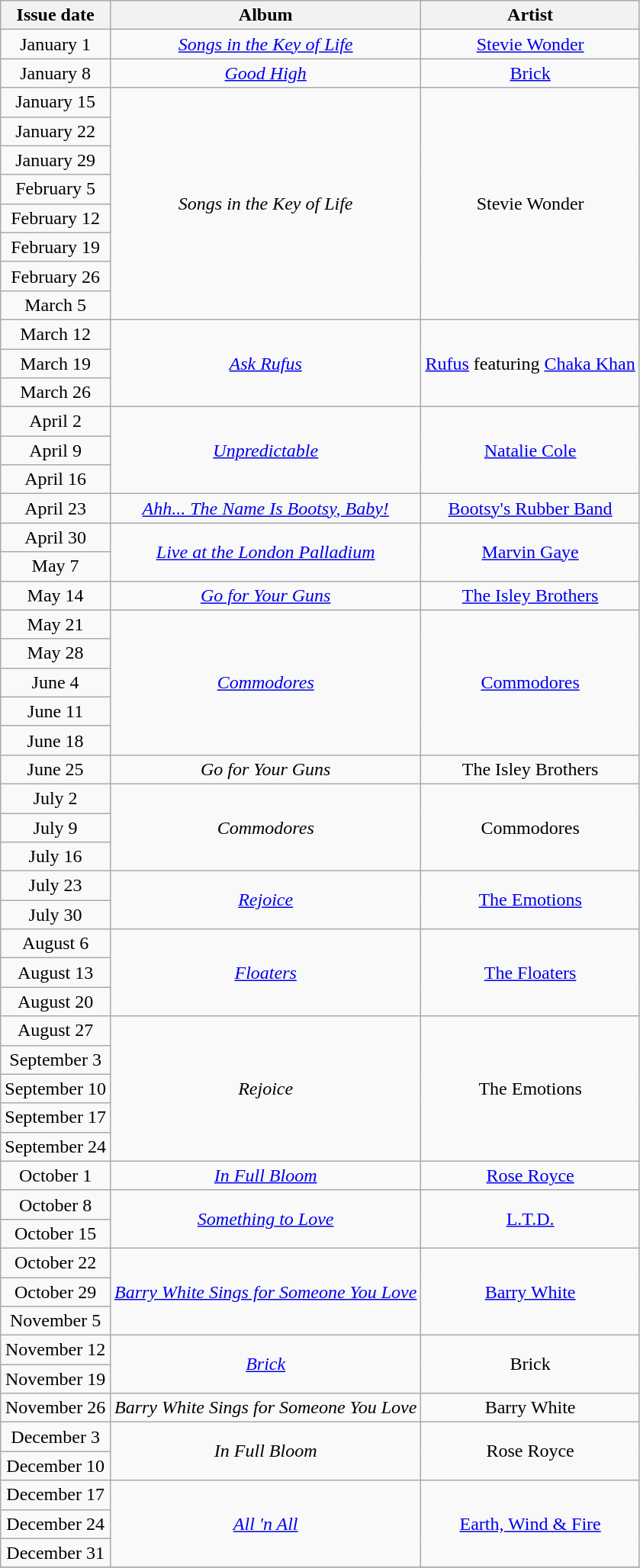<table class="wikitable" style="text-align: center;">
<tr>
<th>Issue date</th>
<th>Album</th>
<th>Artist</th>
</tr>
<tr>
<td>January 1</td>
<td><em><a href='#'>Songs in the Key of Life</a></em></td>
<td><a href='#'>Stevie Wonder</a></td>
</tr>
<tr>
<td>January 8</td>
<td><em><a href='#'>Good High</a></em></td>
<td><a href='#'>Brick</a></td>
</tr>
<tr>
<td>January 15</td>
<td rowspan="8"><em>Songs in the Key of Life</em></td>
<td rowspan="8">Stevie Wonder</td>
</tr>
<tr>
<td>January 22</td>
</tr>
<tr>
<td>January 29</td>
</tr>
<tr>
<td>February 5</td>
</tr>
<tr>
<td>February 12</td>
</tr>
<tr>
<td>February 19</td>
</tr>
<tr>
<td>February 26</td>
</tr>
<tr>
<td>March 5</td>
</tr>
<tr>
<td>March 12</td>
<td rowspan="3"><em><a href='#'>Ask Rufus</a></em></td>
<td rowspan="3"><a href='#'>Rufus</a> featuring <a href='#'>Chaka Khan</a></td>
</tr>
<tr>
<td>March 19</td>
</tr>
<tr>
<td>March 26</td>
</tr>
<tr>
<td>April 2</td>
<td rowspan="3"><em><a href='#'>Unpredictable</a></em></td>
<td rowspan="3"><a href='#'>Natalie Cole</a></td>
</tr>
<tr>
<td>April 9</td>
</tr>
<tr>
<td>April 16</td>
</tr>
<tr>
<td>April 23</td>
<td><em><a href='#'>Ahh... The Name Is Bootsy, Baby!</a></em></td>
<td><a href='#'>Bootsy's Rubber Band</a></td>
</tr>
<tr>
<td>April 30</td>
<td rowspan="2"><em><a href='#'>Live at the London Palladium</a></em></td>
<td rowspan="2"><a href='#'>Marvin Gaye</a></td>
</tr>
<tr>
<td>May 7</td>
</tr>
<tr>
<td>May 14</td>
<td><em><a href='#'>Go for Your Guns</a></em></td>
<td><a href='#'>The Isley Brothers</a></td>
</tr>
<tr>
<td>May 21</td>
<td rowspan="5"><em><a href='#'>Commodores</a></em></td>
<td rowspan="5"><a href='#'>Commodores</a></td>
</tr>
<tr>
<td>May 28</td>
</tr>
<tr>
<td>June 4</td>
</tr>
<tr>
<td>June 11</td>
</tr>
<tr>
<td>June 18</td>
</tr>
<tr>
<td>June 25</td>
<td><em>Go for Your Guns</em></td>
<td>The Isley Brothers</td>
</tr>
<tr>
<td>July 2</td>
<td rowspan="3"><em>Commodores</em></td>
<td rowspan="3">Commodores</td>
</tr>
<tr>
<td>July 9</td>
</tr>
<tr>
<td>July 16</td>
</tr>
<tr>
<td>July 23</td>
<td rowspan="2"><em><a href='#'>Rejoice</a></em></td>
<td rowspan="2"><a href='#'>The Emotions</a></td>
</tr>
<tr>
<td>July 30</td>
</tr>
<tr>
<td>August 6</td>
<td rowspan="3"><em><a href='#'>Floaters</a></em></td>
<td rowspan="3"><a href='#'>The Floaters</a></td>
</tr>
<tr>
<td>August 13</td>
</tr>
<tr>
<td>August 20</td>
</tr>
<tr>
<td>August 27</td>
<td rowspan="5"><em>Rejoice</em></td>
<td rowspan="5">The Emotions</td>
</tr>
<tr>
<td>September 3</td>
</tr>
<tr>
<td>September 10</td>
</tr>
<tr>
<td>September 17</td>
</tr>
<tr>
<td>September 24</td>
</tr>
<tr>
<td>October 1</td>
<td><em><a href='#'>In Full Bloom</a></em></td>
<td><a href='#'>Rose Royce</a></td>
</tr>
<tr>
<td>October 8</td>
<td rowspan="2"><em><a href='#'>Something to Love</a></em></td>
<td rowspan="2"><a href='#'>L.T.D.</a></td>
</tr>
<tr>
<td>October 15</td>
</tr>
<tr>
<td>October 22</td>
<td rowspan="3"><em><a href='#'>Barry White Sings for Someone You Love</a></em></td>
<td rowspan="3"><a href='#'>Barry White</a></td>
</tr>
<tr>
<td>October 29</td>
</tr>
<tr>
<td>November 5</td>
</tr>
<tr>
<td>November 12</td>
<td rowspan="2"><em><a href='#'>Brick</a></em></td>
<td rowspan="2">Brick</td>
</tr>
<tr>
<td>November 19</td>
</tr>
<tr>
<td>November 26</td>
<td><em>Barry White Sings for Someone You Love</em></td>
<td>Barry White</td>
</tr>
<tr>
<td>December 3</td>
<td rowspan="2"><em>In Full Bloom</em></td>
<td rowspan="2">Rose Royce</td>
</tr>
<tr>
<td>December 10</td>
</tr>
<tr>
<td>December 17</td>
<td rowspan="3"><em><a href='#'>All 'n All</a></em></td>
<td rowspan="3"><a href='#'>Earth, Wind & Fire</a></td>
</tr>
<tr>
<td>December 24</td>
</tr>
<tr>
<td>December 31</td>
</tr>
<tr>
</tr>
</table>
